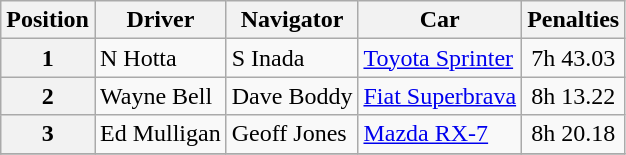<table class="wikitable" border="1">
<tr>
<th>Position</th>
<th>Driver</th>
<th>Navigator</th>
<th>Car</th>
<th>Penalties</th>
</tr>
<tr>
<th>1</th>
<td>N Hotta</td>
<td>S Inada</td>
<td><a href='#'>Toyota Sprinter</a></td>
<td align="center">7h 43.03</td>
</tr>
<tr>
<th>2</th>
<td>Wayne Bell</td>
<td>Dave Boddy</td>
<td><a href='#'>Fiat Superbrava</a></td>
<td align="center">8h 13.22</td>
</tr>
<tr>
<th>3</th>
<td>Ed Mulligan</td>
<td>Geoff Jones</td>
<td><a href='#'>Mazda RX-7</a></td>
<td align="center">8h 20.18</td>
</tr>
<tr>
</tr>
</table>
